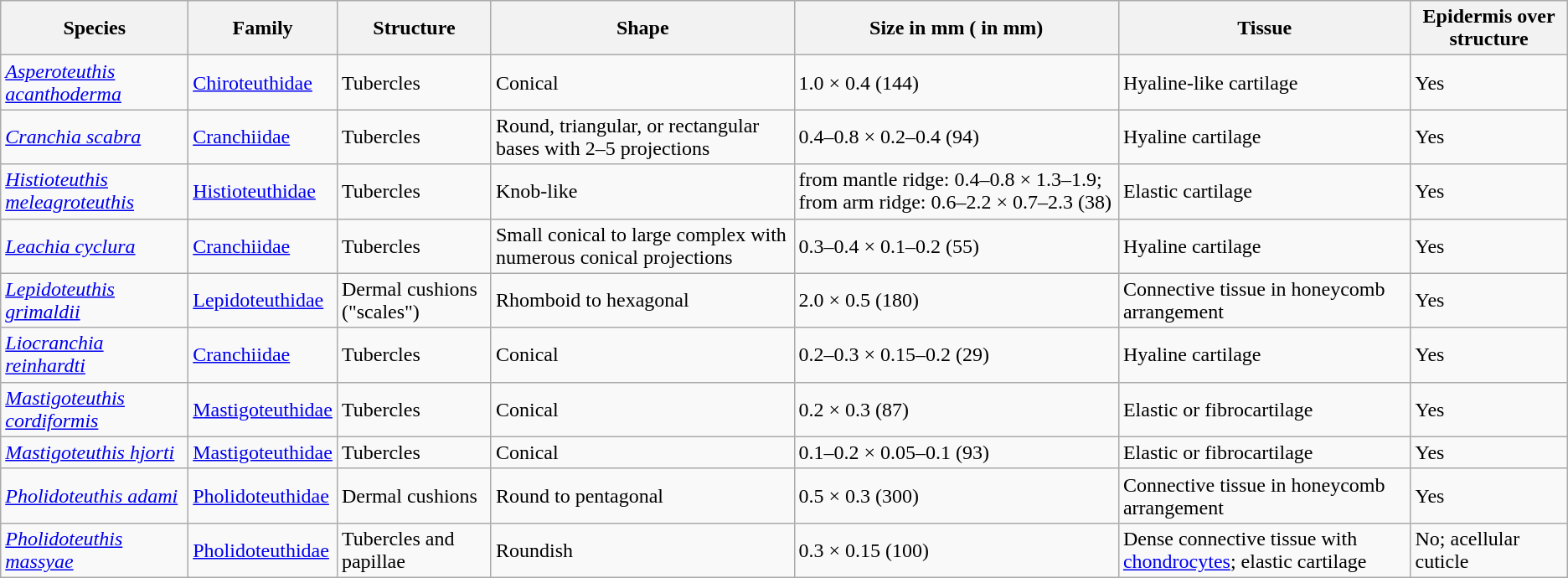<table class="sortable wikitable" style="float: right;">
<tr>
<th>Species</th>
<th>Family</th>
<th>Structure</th>
<th>Shape</th>
<th>Size in mm ( in mm)</th>
<th>Tissue</th>
<th>Epidermis over structure</th>
</tr>
<tr>
<td><em><a href='#'>Asperoteuthis acanthoderma</a></em></td>
<td><a href='#'>Chiroteuthidae</a></td>
<td>Tubercles</td>
<td>Conical</td>
<td>1.0 × 0.4 (144)</td>
<td>Hyaline-like cartilage</td>
<td>Yes</td>
</tr>
<tr>
<td><em><a href='#'>Cranchia scabra</a></em></td>
<td><a href='#'>Cranchiidae</a></td>
<td>Tubercles</td>
<td>Round, triangular, or rectangular bases with 2–5 projections</td>
<td>0.4–0.8 × 0.2–0.4 (94)</td>
<td>Hyaline cartilage</td>
<td>Yes</td>
</tr>
<tr>
<td><em><a href='#'>Histioteuthis meleagroteuthis</a></em></td>
<td><a href='#'>Histioteuthidae</a></td>
<td>Tubercles</td>
<td>Knob-like</td>
<td>from mantle ridge: 0.4–0.8 × 1.3–1.9; from arm ridge: 0.6–2.2 × 0.7–2.3 (38)</td>
<td>Elastic cartilage</td>
<td>Yes</td>
</tr>
<tr>
<td><em><a href='#'>Leachia cyclura</a></em></td>
<td><a href='#'>Cranchiidae</a></td>
<td>Tubercles</td>
<td>Small conical to large complex with numerous conical projections</td>
<td>0.3–0.4 × 0.1–0.2 (55)</td>
<td>Hyaline cartilage</td>
<td>Yes</td>
</tr>
<tr>
<td><em><a href='#'>Lepidoteuthis grimaldii</a></em></td>
<td><a href='#'>Lepidoteuthidae</a></td>
<td>Dermal cushions ("scales")</td>
<td>Rhomboid to hexagonal</td>
<td>2.0 × 0.5 (180)</td>
<td>Connective tissue in honeycomb arrangement</td>
<td>Yes</td>
</tr>
<tr>
<td><em><a href='#'>Liocranchia reinhardti</a></em></td>
<td><a href='#'>Cranchiidae</a></td>
<td>Tubercles</td>
<td>Conical</td>
<td>0.2–0.3 × 0.15–0.2 (29)</td>
<td>Hyaline cartilage</td>
<td>Yes</td>
</tr>
<tr>
<td><em><a href='#'>Mastigoteuthis cordiformis</a></em></td>
<td><a href='#'>Mastigoteuthidae</a></td>
<td>Tubercles</td>
<td>Conical</td>
<td>0.2 × 0.3 (87)</td>
<td>Elastic or fibrocartilage</td>
<td>Yes</td>
</tr>
<tr>
<td><em><a href='#'>Mastigoteuthis hjorti</a></em></td>
<td><a href='#'>Mastigoteuthidae</a></td>
<td>Tubercles</td>
<td>Conical</td>
<td>0.1–0.2 × 0.05–0.1 (93)</td>
<td>Elastic or fibrocartilage</td>
<td>Yes</td>
</tr>
<tr>
<td><em><a href='#'>Pholidoteuthis adami</a></em></td>
<td><a href='#'>Pholidoteuthidae</a></td>
<td>Dermal cushions</td>
<td>Round to pentagonal</td>
<td>0.5 × 0.3 (300)</td>
<td>Connective tissue in honeycomb arrangement</td>
<td>Yes</td>
</tr>
<tr>
<td><em><a href='#'>Pholidoteuthis massyae</a></em></td>
<td><a href='#'>Pholidoteuthidae</a></td>
<td>Tubercles and papillae</td>
<td>Roundish</td>
<td>0.3 × 0.15 (100)</td>
<td>Dense connective tissue with <a href='#'>chondrocytes</a>; elastic cartilage</td>
<td>No; acellular cuticle</td>
</tr>
</table>
